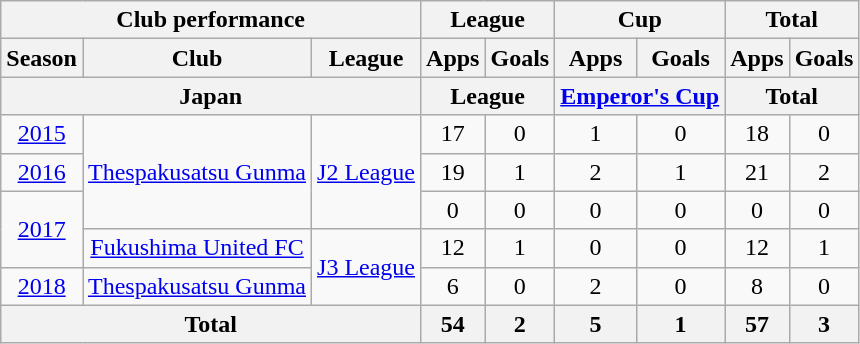<table class="wikitable" style="text-align:center;">
<tr>
<th colspan=3>Club performance</th>
<th colspan=2>League</th>
<th colspan=2>Cup</th>
<th colspan=2>Total</th>
</tr>
<tr>
<th>Season</th>
<th>Club</th>
<th>League</th>
<th>Apps</th>
<th>Goals</th>
<th>Apps</th>
<th>Goals</th>
<th>Apps</th>
<th>Goals</th>
</tr>
<tr>
<th colspan=3>Japan</th>
<th colspan=2>League</th>
<th colspan=2><a href='#'>Emperor's Cup</a></th>
<th colspan=2>Total</th>
</tr>
<tr>
<td><a href='#'>2015</a></td>
<td rowspan="3"><a href='#'>Thespakusatsu Gunma</a></td>
<td rowspan="3"><a href='#'>J2 League</a></td>
<td>17</td>
<td>0</td>
<td>1</td>
<td>0</td>
<td>18</td>
<td>0</td>
</tr>
<tr>
<td><a href='#'>2016</a></td>
<td>19</td>
<td>1</td>
<td>2</td>
<td>1</td>
<td>21</td>
<td>2</td>
</tr>
<tr>
<td rowspan="2"><a href='#'>2017</a></td>
<td>0</td>
<td>0</td>
<td>0</td>
<td>0</td>
<td>0</td>
<td>0</td>
</tr>
<tr>
<td><a href='#'>Fukushima United FC</a></td>
<td rowspan="2"><a href='#'>J3 League</a></td>
<td>12</td>
<td>1</td>
<td>0</td>
<td>0</td>
<td>12</td>
<td>1</td>
</tr>
<tr>
<td><a href='#'>2018</a></td>
<td><a href='#'>Thespakusatsu Gunma</a></td>
<td>6</td>
<td>0</td>
<td>2</td>
<td>0</td>
<td>8</td>
<td>0</td>
</tr>
<tr>
<th colspan=3>Total</th>
<th>54</th>
<th>2</th>
<th>5</th>
<th>1</th>
<th>57</th>
<th>3</th>
</tr>
</table>
